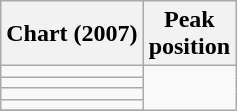<table class="wikitable sortable">
<tr>
<th>Chart (2007)</th>
<th>Peak<br>position</th>
</tr>
<tr>
<td></td>
</tr>
<tr>
<td></td>
</tr>
<tr>
<td></td>
</tr>
<tr>
<td></td>
</tr>
<tr>
</tr>
</table>
